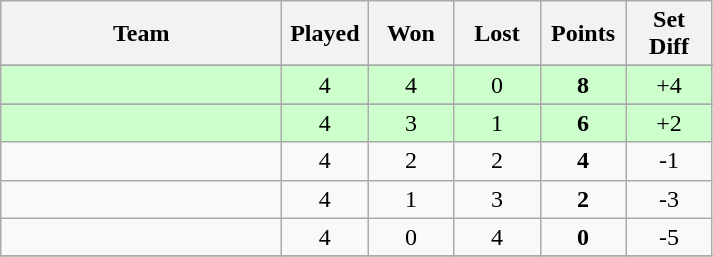<table class=wikitable style="text-align:center">
<tr>
<th width=180>Team</th>
<th width=50>Played</th>
<th width=50>Won</th>
<th width=50>Lost</th>
<th width=50>Points</th>
<th width=50>Set Diff</th>
</tr>
<tr>
</tr>
<tr bgcolor=ccffcc>
<td align=left></td>
<td>4</td>
<td>4</td>
<td>0</td>
<td><strong>8</strong></td>
<td>+4</td>
</tr>
<tr>
</tr>
<tr bgcolor=ccffcc>
<td align=left></td>
<td>4</td>
<td>3</td>
<td>1</td>
<td><strong>6</strong></td>
<td>+2</td>
</tr>
<tr>
<td align=left></td>
<td>4</td>
<td>2</td>
<td>2</td>
<td><strong>4</strong></td>
<td>-1</td>
</tr>
<tr>
<td align=left></td>
<td>4</td>
<td>1</td>
<td>3</td>
<td><strong>2</strong></td>
<td>-3</td>
</tr>
<tr>
<td align=left></td>
<td>4</td>
<td>0</td>
<td>4</td>
<td><strong>0</strong></td>
<td>-5</td>
</tr>
<tr>
</tr>
</table>
